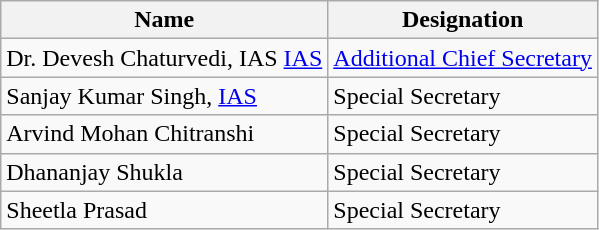<table class="wikitable">
<tr>
<th>Name</th>
<th>Designation</th>
</tr>
<tr>
<td>Dr. Devesh Chaturvedi, IAS <a href='#'>IAS</a></td>
<td><a href='#'>Additional Chief Secretary</a></td>
</tr>
<tr>
<td>Sanjay Kumar Singh, <a href='#'>IAS</a></td>
<td>Special Secretary</td>
</tr>
<tr>
<td>Arvind Mohan Chitranshi</td>
<td>Special Secretary</td>
</tr>
<tr>
<td>Dhananjay Shukla</td>
<td>Special Secretary</td>
</tr>
<tr>
<td>Sheetla Prasad</td>
<td>Special Secretary</td>
</tr>
</table>
